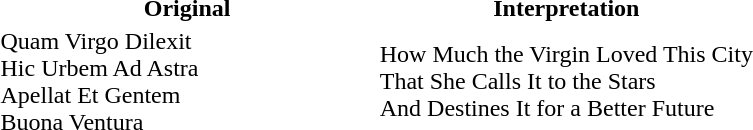<table>
<tr>
<th>Original</th>
<th>Interpretation</th>
</tr>
<tr>
<td width="50%">Quam Virgo Dilexit<br>Hic Urbem Ad Astra<br>Apellat Et Gentem<br>Buona Ventura</td>
<td width="50%">How Much the Virgin Loved This City<br>That She Calls It to the Stars<br>And Destines It for a Better Future</td>
</tr>
</table>
